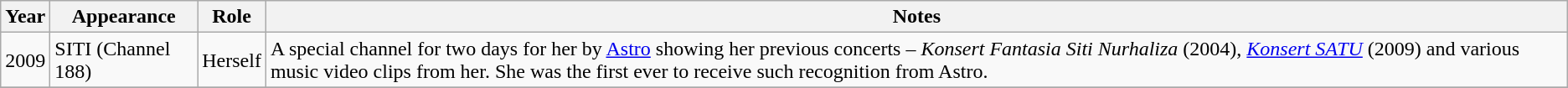<table class="wikitable sortable">
<tr>
<th>Year</th>
<th>Appearance</th>
<th>Role</th>
<th>Notes</th>
</tr>
<tr>
<td>2009</td>
<td>SITI (Channel 188)</td>
<td>Herself</td>
<td>A special channel for two days for her by <a href='#'>Astro</a> showing her previous concerts – <em>Konsert Fantasia Siti Nurhaliza</em> (2004), <em><a href='#'>Konsert SATU</a></em> (2009) and various music video clips from her. She was the first ever to receive such recognition from Astro.</td>
</tr>
<tr>
</tr>
</table>
